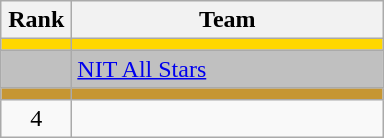<table class="wikitable" style="text-align:center;">
<tr>
<th width=40>Rank</th>
<th width=200>Team</th>
</tr>
<tr bgcolor="gold">
<td></td>
<td style="text-align:left;"></td>
</tr>
<tr bgcolor="silver">
<td></td>
<td style="text-align:left;"> <a href='#'>NIT All Stars</a></td>
</tr>
<tr bgcolor="#C69633">
<td></td>
<td style="text-align:left;"></td>
</tr>
<tr>
<td>4</td>
<td style="text-align:left;"></td>
</tr>
</table>
